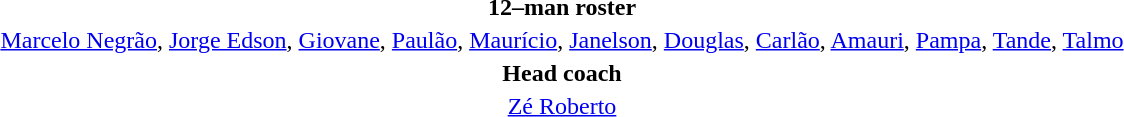<table style="text-align:center; margin-top:2em; margin-left:auto; margin-right:auto">
<tr>
<td><strong>12–man roster</strong></td>
</tr>
<tr>
<td><a href='#'>Marcelo Negrão</a>, <a href='#'>Jorge Edson</a>, <a href='#'>Giovane</a>, <a href='#'>Paulão</a>, <a href='#'>Maurício</a>, <a href='#'>Janelson</a>, <a href='#'>Douglas</a>, <a href='#'>Carlão</a>, <a href='#'>Amauri</a>, <a href='#'>Pampa</a>, <a href='#'>Tande</a>, <a href='#'>Talmo</a></td>
</tr>
<tr>
<td><strong>Head coach</strong></td>
</tr>
<tr>
<td><a href='#'>Zé Roberto</a></td>
</tr>
</table>
